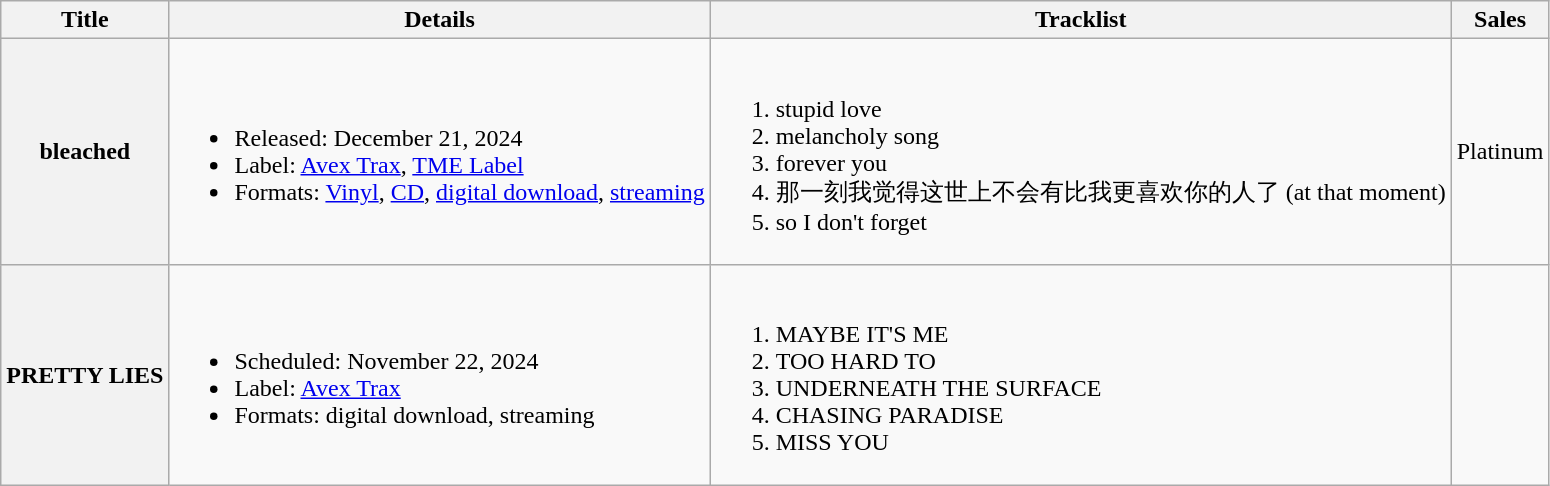<table class="wikitable">
<tr>
<th>Title</th>
<th>Details</th>
<th>Tracklist</th>
<th>Sales</th>
</tr>
<tr>
<th>bleached<br></th>
<td><br><ul><li>Released: December 21, 2024</li><li>Label: <a href='#'>Avex Trax</a>, <a href='#'>TME Label</a></li><li>Formats: <a href='#'>Vinyl</a>, <a href='#'>CD</a>, <a href='#'>digital download</a>, <a href='#'>streaming</a></li></ul></td>
<td><br><ol><li>stupid love</li><li>melancholy song</li><li>forever you</li><li>那一刻我觉得这世上不会有比我更喜欢你的人了 (at that moment)</li><li>so I don't forget</li></ol></td>
<td>Platinum</td>
</tr>
<tr>
<th>PRETTY LIES<br></th>
<td><br><ul><li>Scheduled: November 22, 2024</li><li>Label: <a href='#'>Avex Trax</a></li><li>Formats: digital download, streaming</li></ul></td>
<td><br><ol><li>MAYBE IT'S ME</li><li>TOO HARD TO</li><li>UNDERNEATH THE SURFACE</li><li>CHASING PARADISE</li><li>MISS YOU</li></ol></td>
</tr>
</table>
